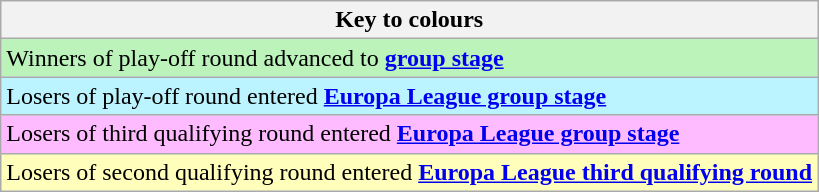<table class="wikitable">
<tr>
<th>Key to colours</th>
</tr>
<tr bgcolor=#BBF3BB>
<td>Winners of play-off round advanced to <strong><a href='#'>group stage</a></strong></td>
</tr>
<tr bgcolor=#BBF3FF>
<td>Losers of play-off round entered <strong><a href='#'>Europa League group stage</a></strong></td>
</tr>
<tr bgcolor=#FFBBFF>
<td>Losers of third qualifying round entered <strong><a href='#'>Europa League group stage</a></strong></td>
</tr>
<tr bgcolor=#FFFFBB>
<td>Losers of second qualifying round entered <strong><a href='#'>Europa League third qualifying round</a></strong></td>
</tr>
</table>
